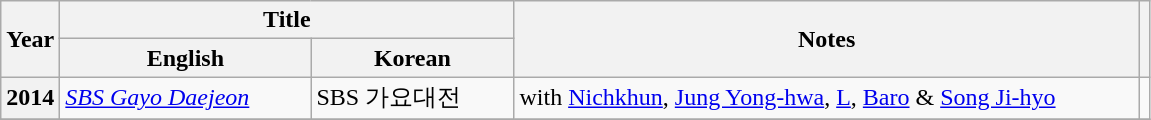<table class="wikitable sortable plainrowheaders">
<tr>
<th scope="col" rowspan="2">Year</th>
<th scope="col" colspan="2">Title</th>
<th scope="col" rowspan="2" style="width:25.6em;">Notes</th>
<th scope="col" rowspan="2" class="unsortable"></th>
</tr>
<tr>
<th scope="col" style="width:10em;">English</th>
<th scope="col" style="width:8em;">Korean</th>
</tr>
<tr>
<th scope="row">2014</th>
<td><em><a href='#'>SBS Gayo Daejeon</a></em></td>
<td>SBS 가요대전</td>
<td>with <a href='#'>Nichkhun</a>, <a href='#'>Jung Yong-hwa</a>, <a href='#'>L</a>, <a href='#'>Baro</a> & <a href='#'>Song Ji-hyo</a></td>
<td style="text-align:center"></td>
</tr>
<tr>
</tr>
</table>
